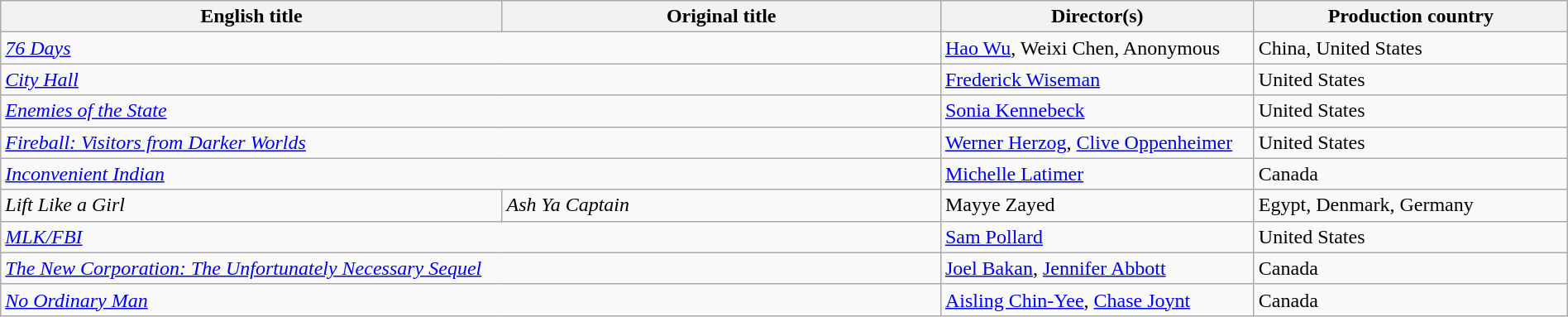<table class="wikitable" width=100%>
<tr>
<th scope="col" width="32%">English title</th>
<th scope="col" width="28%">Original title</th>
<th scope="col" width="20%">Director(s)</th>
<th scope="col" width="20%">Production country</th>
</tr>
<tr>
<td colspan=2><em><a href='#'>76 Days</a></em></td>
<td><a href='#'>Hao Wu</a>, Weixi Chen, Anonymous</td>
<td>China, United States</td>
</tr>
<tr>
<td colspan=2><em><a href='#'>City Hall</a></em></td>
<td><a href='#'>Frederick Wiseman</a></td>
<td>United States</td>
</tr>
<tr>
<td colspan=2><em><a href='#'>Enemies of the State</a></em></td>
<td><a href='#'>Sonia Kennebeck</a></td>
<td>United States</td>
</tr>
<tr>
<td colspan=2><em><a href='#'>Fireball: Visitors from Darker Worlds</a></em></td>
<td><a href='#'>Werner Herzog</a>, <a href='#'>Clive Oppenheimer</a></td>
<td>United States</td>
</tr>
<tr>
<td colspan=2><em><a href='#'>Inconvenient Indian</a></em></td>
<td><a href='#'>Michelle Latimer</a></td>
<td>Canada</td>
</tr>
<tr>
<td><em>Lift Like a Girl</em></td>
<td><em>Ash Ya Captain</em></td>
<td>Mayye Zayed</td>
<td>Egypt, Denmark, Germany</td>
</tr>
<tr>
<td colspan=2><em><a href='#'>MLK/FBI</a></em></td>
<td><a href='#'>Sam Pollard</a></td>
<td>United States</td>
</tr>
<tr>
<td colspan=2><em><a href='#'>The New Corporation: The Unfortunately Necessary Sequel</a></em></td>
<td><a href='#'>Joel Bakan</a>, <a href='#'>Jennifer Abbott</a></td>
<td>Canada</td>
</tr>
<tr>
<td colspan=2><em><a href='#'>No Ordinary Man</a></em></td>
<td><a href='#'>Aisling Chin-Yee</a>, <a href='#'>Chase Joynt</a></td>
<td>Canada</td>
</tr>
</table>
